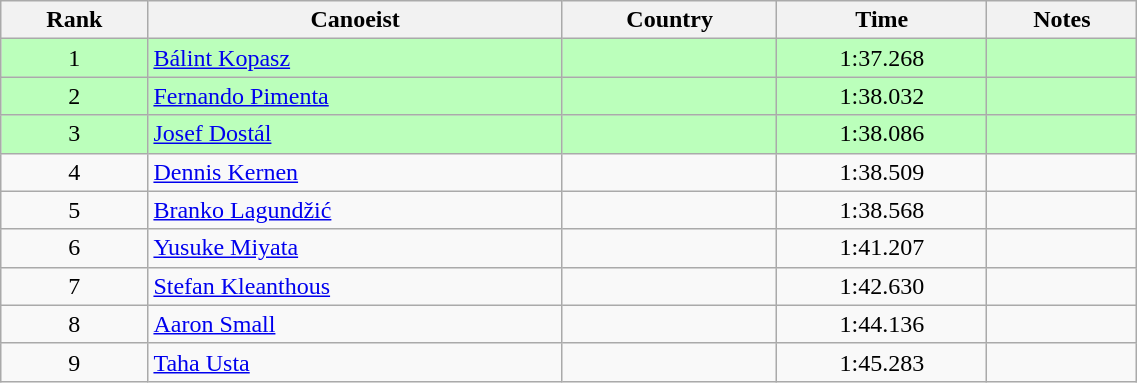<table class="wikitable" style="text-align:center;width: 60%">
<tr>
<th>Rank</th>
<th>Canoeist</th>
<th>Country</th>
<th>Time</th>
<th>Notes</th>
</tr>
<tr bgcolor=bbffbb>
<td>1</td>
<td align="left"><a href='#'>Bálint Kopasz</a></td>
<td align="left"></td>
<td>1:37.268</td>
<td></td>
</tr>
<tr bgcolor=bbffbb>
<td>2</td>
<td align="left"><a href='#'>Fernando Pimenta</a></td>
<td align="left"></td>
<td>1:38.032</td>
<td></td>
</tr>
<tr bgcolor=bbffbb>
<td>3</td>
<td align="left"><a href='#'>Josef Dostál</a></td>
<td align="left"></td>
<td>1:38.086</td>
<td></td>
</tr>
<tr>
<td>4</td>
<td align="left"><a href='#'>Dennis Kernen</a></td>
<td align="left"></td>
<td>1:38.509</td>
<td></td>
</tr>
<tr>
<td>5</td>
<td align="left"><a href='#'>Branko Lagundžić</a></td>
<td align="left"></td>
<td>1:38.568</td>
<td></td>
</tr>
<tr>
<td>6</td>
<td align="left"><a href='#'>Yusuke Miyata</a></td>
<td align="left"></td>
<td>1:41.207</td>
<td></td>
</tr>
<tr>
<td>7</td>
<td align="left"><a href='#'>Stefan Kleanthous</a></td>
<td align="left"></td>
<td>1:42.630</td>
<td></td>
</tr>
<tr>
<td>8</td>
<td align="left"><a href='#'>Aaron Small</a></td>
<td align="left"></td>
<td>1:44.136</td>
<td></td>
</tr>
<tr>
<td>9</td>
<td align="left"><a href='#'>Taha Usta</a></td>
<td align="left"></td>
<td>1:45.283</td>
<td></td>
</tr>
</table>
